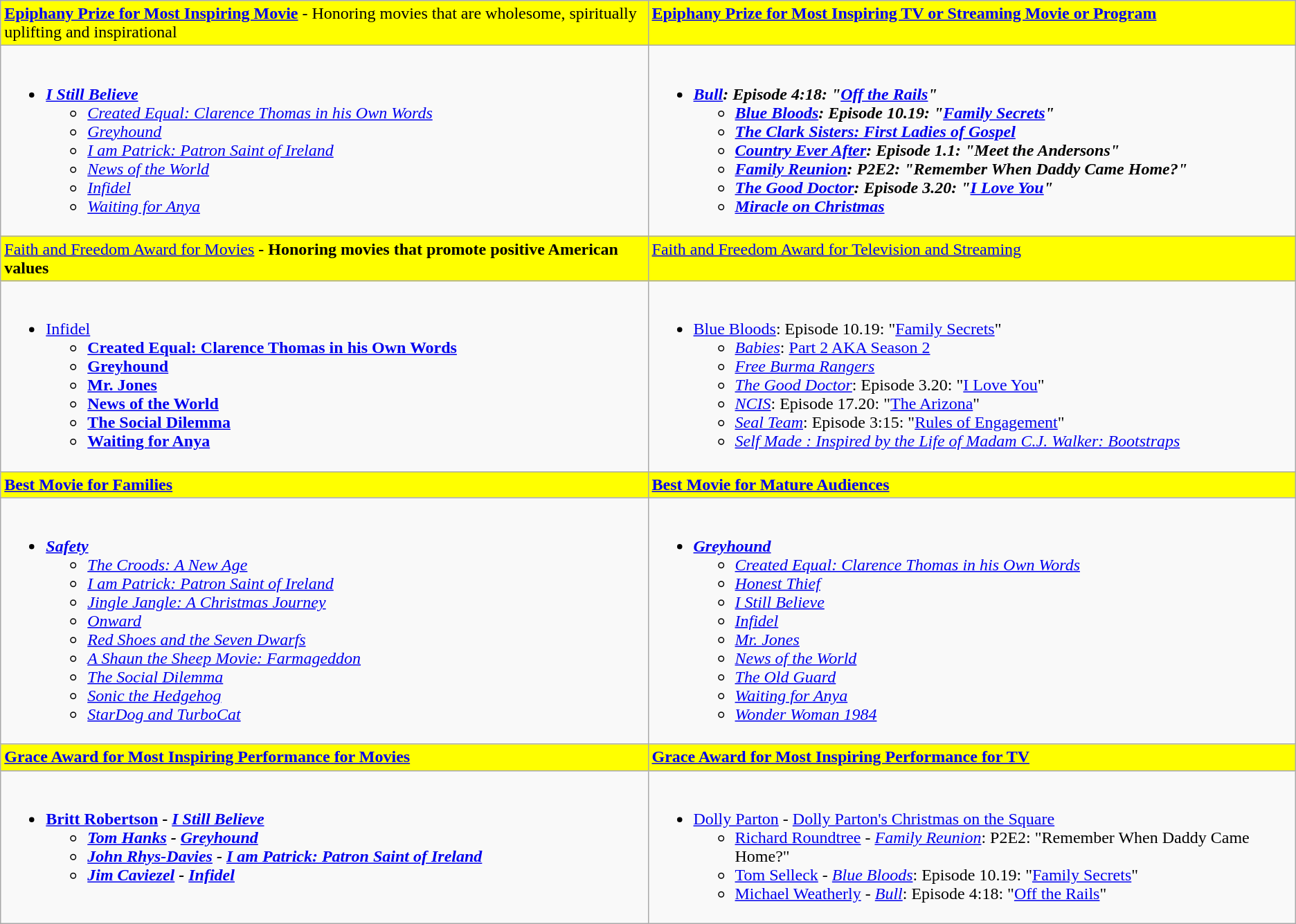<table class=wikitable>
<tr>
<td valign="top" width="50%" style="background: yellow;"><strong><a href='#'>Epiphany Prize for Most Inspiring Movie</a></strong> - Honoring movies that are wholesome, spiritually uplifting and inspirational</td>
<td valign="top" width="50%" style="background: yellow;"><strong><a href='#'>Epiphany Prize for Most Inspiring TV or Streaming Movie or Program</a></strong></td>
</tr>
<tr valign="top">
<td><br><ul><li><strong><em><a href='#'>I Still Believe</a></em></strong><ul><li><em><a href='#'>Created Equal: Clarence Thomas in his Own Words</a></em></li><li><em><a href='#'>Greyhound</a></em></li><li><em><a href='#'>I am Patrick: Patron Saint of Ireland</a></em></li><li><em><a href='#'>News of the World</a></em></li><li><em><a href='#'>Infidel</a></em></li><li><em><a href='#'>Waiting for Anya</a></em></li></ul></li></ul></td>
<td><br><ul><li><strong><em><a href='#'>Bull</a><em>: Episode 4:18: "<a href='#'>Off the Rails</a>"<strong><ul><li></em><a href='#'>Blue Bloods</a><em>: Episode 10.19: "<a href='#'>Family Secrets</a>"</li><li></em><a href='#'>The Clark Sisters: First Ladies of Gospel</a><em></li><li></em><a href='#'>Country Ever After</a><em>: Episode 1.1: "Meet the Andersons"</li><li></em><a href='#'>Family Reunion</a><em>: P2E2: "Remember When Daddy Came Home?"</li><li></em><a href='#'>The Good Doctor</a><em>: Episode 3.20: "<a href='#'>I Love You</a>"</li><li></em><a href='#'>Miracle on Christmas</a><em></li></ul></li></ul></td>
</tr>
<tr>
<td valign="top" style="background: yellow;"></strong><a href='#'>Faith and Freedom Award for Movies</a><strong> - Honoring movies that promote positive American values</td>
<td valign="top" style="background: yellow;"></strong><a href='#'>Faith and Freedom Award for Television and Streaming</a><strong></td>
</tr>
<tr valign="top">
<td><br><ul><li></em></strong><a href='#'>Infidel</a><strong><em><ul><li></em><a href='#'>Created Equal: Clarence Thomas in his Own Words</a><em></li><li></em><a href='#'>Greyhound</a><em></li><li></em><a href='#'>Mr. Jones</a><em></li><li></em><a href='#'>News of the World</a><em></li><li></em><a href='#'>The Social Dilemma</a><em></li><li></em><a href='#'>Waiting for Anya</a><em></li></ul></li></ul></td>
<td><br><ul><li></em></strong><a href='#'>Blue Bloods</a></em>: Episode 10.19: "<a href='#'>Family Secrets</a>"</strong><ul><li><em><a href='#'>Babies</a></em>: <a href='#'>Part 2 AKA Season 2</a></li><li><em><a href='#'>Free Burma Rangers</a></em></li><li><em><a href='#'>The Good Doctor</a></em>: Episode 3.20: "<a href='#'>I Love You</a>"</li><li><em><a href='#'>NCIS</a></em>: Episode 17.20: "<a href='#'>The Arizona</a>"</li><li><em><a href='#'>Seal Team</a></em>: Episode 3:15: "<a href='#'>Rules of Engagement</a>"</li><li><em><a href='#'>Self Made : Inspired by the Life of Madam C.J. Walker: Bootstraps</a></em></li></ul></li></ul></td>
</tr>
<tr>
<td valign="top" style="background: yellow;"><strong><a href='#'>Best Movie for Families</a></strong></td>
<td valign="top" style="background: yellow;"><strong><a href='#'>Best Movie for Mature Audiences</a></strong></td>
</tr>
<tr valign="top">
<td><br><ul><li><strong><em><a href='#'>Safety</a></em></strong><ul><li><em><a href='#'>The Croods: A New Age</a></em></li><li><em><a href='#'>I am Patrick: Patron Saint of Ireland</a></em></li><li><em><a href='#'>Jingle Jangle: A Christmas Journey</a></em></li><li><em><a href='#'>Onward</a></em></li><li><em><a href='#'>Red Shoes and the Seven Dwarfs</a></em></li><li><em><a href='#'>A Shaun the Sheep Movie: Farmageddon</a></em></li><li><em><a href='#'>The Social Dilemma</a></em></li><li><em><a href='#'>Sonic the Hedgehog</a></em></li><li><em><a href='#'>StarDog and TurboCat</a></em></li></ul></li></ul></td>
<td><br><ul><li><strong><em><a href='#'>Greyhound</a></em></strong><ul><li><em><a href='#'>Created Equal: Clarence Thomas in his Own Words</a></em></li><li><em><a href='#'>Honest Thief</a></em></li><li><em><a href='#'>I Still Believe</a></em></li><li><em><a href='#'>Infidel</a></em></li><li><em><a href='#'>Mr. Jones</a></em></li><li><em><a href='#'>News of the World</a></em></li><li><em><a href='#'>The Old Guard</a></em></li><li><em><a href='#'>Waiting for Anya</a></em></li><li><em><a href='#'>Wonder Woman 1984</a></em></li></ul></li></ul></td>
</tr>
<tr>
<td valign="top" style="background: yellow;"><strong><a href='#'>Grace Award for Most Inspiring Performance for Movies</a></strong></td>
<td valign="top" style="background: yellow;"><strong><a href='#'>Grace Award for Most Inspiring Performance for TV</a></strong></td>
</tr>
<tr valign="top">
<td><br><ul><li><strong><a href='#'>Britt Robertson</a> - <em><a href='#'>I Still Believe</a><strong><em><ul><li><a href='#'>Tom Hanks</a> - </em><a href='#'>Greyhound</a><em></li><li><a href='#'>John Rhys-Davies</a> - </em><a href='#'>I am Patrick: Patron Saint of Ireland</a><em></li><li><a href='#'>Jim Caviezel</a> - </em><a href='#'>Infidel</a><em></li></ul></li></ul></td>
<td><br><ul><li></strong><a href='#'>Dolly Parton</a> - </em><a href='#'>Dolly Parton's Christmas on the Square</a></em></strong><ul><li><a href='#'>Richard Roundtree</a> - <em><a href='#'>Family Reunion</a></em>:  P2E2:  "Remember When Daddy Came Home?"</li><li><a href='#'>Tom Selleck</a> - <em><a href='#'>Blue Bloods</a></em>:  Episode 10.19:  "<a href='#'>Family Secrets</a>"</li><li><a href='#'>Michael Weatherly</a> - <em><a href='#'>Bull</a></em>:  Episode 4:18:  "<a href='#'>Off the Rails</a>"</li></ul></li></ul></td>
</tr>
</table>
